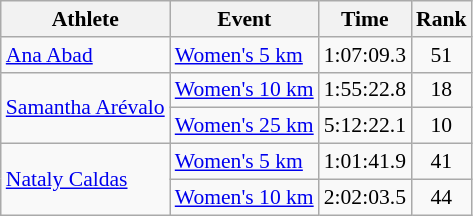<table class=wikitable style="font-size:90%;">
<tr>
<th>Athlete</th>
<th>Event</th>
<th>Time</th>
<th>Rank</th>
</tr>
<tr align=center>
<td align=left><a href='#'>Ana Abad</a></td>
<td align=left><a href='#'>Women's 5 km</a></td>
<td>1:07:09.3</td>
<td>51</td>
</tr>
<tr align=center>
<td align=left rowspan=2><a href='#'>Samantha Arévalo</a></td>
<td align=left><a href='#'>Women's 10 km</a></td>
<td>1:55:22.8</td>
<td>18</td>
</tr>
<tr align=center>
<td align=left><a href='#'>Women's 25 km</a></td>
<td>5:12:22.1</td>
<td>10</td>
</tr>
<tr align=center>
<td align=left rowspan=2><a href='#'>Nataly Caldas</a></td>
<td align=left><a href='#'>Women's 5 km</a></td>
<td>1:01:41.9</td>
<td>41</td>
</tr>
<tr align=center>
<td align=left><a href='#'>Women's 10 km</a></td>
<td>2:02:03.5</td>
<td>44</td>
</tr>
</table>
